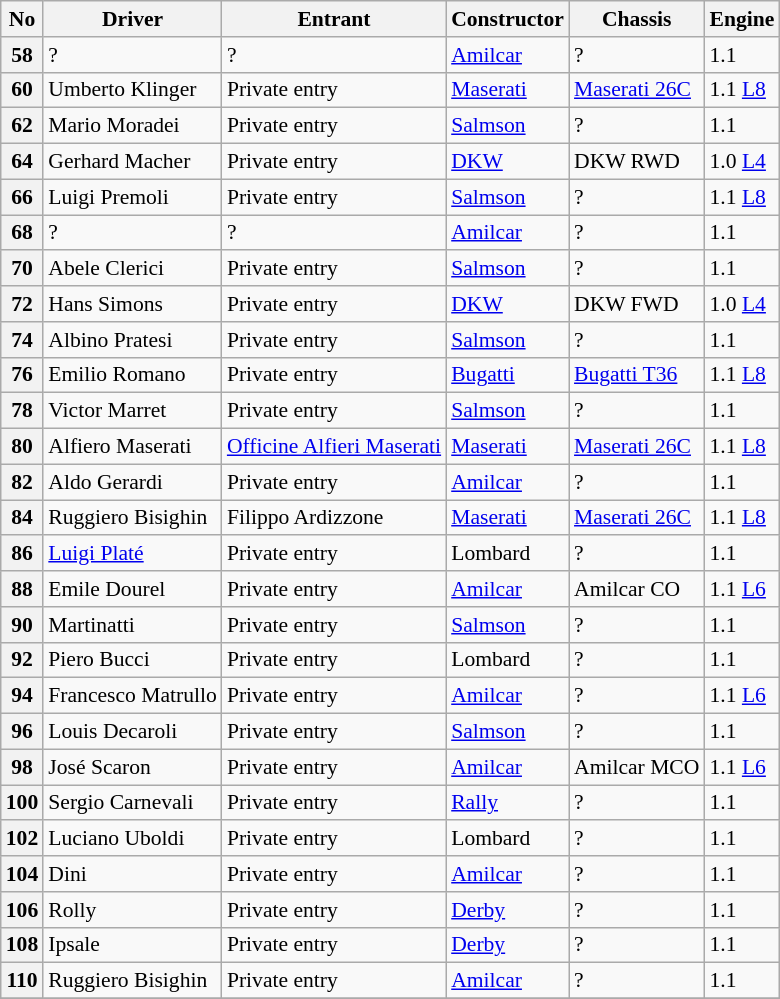<table class="wikitable" style="font-size: 90%;">
<tr>
<th>No</th>
<th>Driver</th>
<th>Entrant</th>
<th>Constructor</th>
<th>Chassis</th>
<th>Engine</th>
</tr>
<tr>
<th>58</th>
<td> ?</td>
<td>?</td>
<td><a href='#'>Amilcar</a></td>
<td>?</td>
<td>1.1</td>
</tr>
<tr>
<th>60</th>
<td> Umberto Klinger</td>
<td>Private entry</td>
<td><a href='#'>Maserati</a></td>
<td><a href='#'>Maserati 26C</a></td>
<td>1.1 <a href='#'>L8</a></td>
</tr>
<tr>
<th>62</th>
<td> Mario Moradei</td>
<td>Private entry</td>
<td><a href='#'>Salmson</a></td>
<td>?</td>
<td>1.1</td>
</tr>
<tr>
<th>64</th>
<td> Gerhard Macher</td>
<td>Private entry</td>
<td><a href='#'>DKW</a></td>
<td>DKW RWD</td>
<td>1.0 <a href='#'>L4</a></td>
</tr>
<tr>
<th>66</th>
<td> Luigi Premoli</td>
<td>Private entry</td>
<td><a href='#'>Salmson</a></td>
<td>?</td>
<td>1.1 <a href='#'>L8</a></td>
</tr>
<tr>
<th>68</th>
<td> ?</td>
<td>?</td>
<td><a href='#'>Amilcar</a></td>
<td>?</td>
<td>1.1</td>
</tr>
<tr>
<th>70</th>
<td> Abele Clerici</td>
<td>Private entry</td>
<td><a href='#'>Salmson</a></td>
<td>?</td>
<td>1.1</td>
</tr>
<tr>
<th>72</th>
<td> Hans Simons</td>
<td>Private entry</td>
<td><a href='#'>DKW</a></td>
<td>DKW FWD</td>
<td>1.0 <a href='#'>L4</a></td>
</tr>
<tr>
<th>74</th>
<td> Albino Pratesi</td>
<td>Private entry</td>
<td><a href='#'>Salmson</a></td>
<td>?</td>
<td>1.1</td>
</tr>
<tr>
<th>76</th>
<td> Emilio Romano</td>
<td>Private entry</td>
<td><a href='#'>Bugatti</a></td>
<td><a href='#'>Bugatti T36</a></td>
<td>1.1 <a href='#'>L8</a></td>
</tr>
<tr>
<th>78</th>
<td> Victor Marret</td>
<td>Private entry</td>
<td><a href='#'>Salmson</a></td>
<td>?</td>
<td>1.1</td>
</tr>
<tr>
<th>80</th>
<td> Alfiero Maserati</td>
<td><a href='#'>Officine Alfieri Maserati</a></td>
<td><a href='#'>Maserati</a></td>
<td><a href='#'>Maserati 26C</a></td>
<td>1.1 <a href='#'>L8</a></td>
</tr>
<tr>
<th>82</th>
<td> Aldo Gerardi</td>
<td>Private entry</td>
<td><a href='#'>Amilcar</a></td>
<td>?</td>
<td>1.1</td>
</tr>
<tr>
<th>84</th>
<td> Ruggiero Bisighin</td>
<td>Filippo Ardizzone</td>
<td><a href='#'>Maserati</a></td>
<td><a href='#'>Maserati 26C</a></td>
<td>1.1 <a href='#'>L8</a></td>
</tr>
<tr>
<th>86</th>
<td> <a href='#'>Luigi Platé</a></td>
<td>Private entry</td>
<td>Lombard</td>
<td>?</td>
<td>1.1</td>
</tr>
<tr>
<th>88</th>
<td> Emile Dourel</td>
<td>Private entry</td>
<td><a href='#'>Amilcar</a></td>
<td>Amilcar CO</td>
<td>1.1 <a href='#'>L6</a></td>
</tr>
<tr>
<th>90</th>
<td> Martinatti</td>
<td>Private entry</td>
<td><a href='#'>Salmson</a></td>
<td>?</td>
<td>1.1</td>
</tr>
<tr>
<th>92</th>
<td> Piero Bucci</td>
<td>Private entry</td>
<td>Lombard</td>
<td>?</td>
<td>1.1</td>
</tr>
<tr>
<th>94</th>
<td> Francesco Matrullo</td>
<td>Private entry</td>
<td><a href='#'>Amilcar</a></td>
<td>?</td>
<td>1.1 <a href='#'>L6</a></td>
</tr>
<tr>
<th>96</th>
<td> Louis Decaroli</td>
<td>Private entry</td>
<td><a href='#'>Salmson</a></td>
<td>?</td>
<td>1.1</td>
</tr>
<tr>
<th>98</th>
<td> José Scaron</td>
<td>Private entry</td>
<td><a href='#'>Amilcar</a></td>
<td>Amilcar MCO</td>
<td>1.1 <a href='#'>L6</a></td>
</tr>
<tr>
<th>100</th>
<td> Sergio Carnevali</td>
<td>Private entry</td>
<td><a href='#'>Rally</a></td>
<td>?</td>
<td>1.1</td>
</tr>
<tr>
<th>102</th>
<td> Luciano Uboldi</td>
<td>Private entry</td>
<td>Lombard</td>
<td>?</td>
<td>1.1</td>
</tr>
<tr>
<th>104</th>
<td> Dini</td>
<td>Private entry</td>
<td><a href='#'>Amilcar</a></td>
<td>?</td>
<td>1.1</td>
</tr>
<tr>
<th>106</th>
<td> Rolly</td>
<td>Private entry</td>
<td><a href='#'>Derby</a></td>
<td>?</td>
<td>1.1</td>
</tr>
<tr>
<th>108</th>
<td> Ipsale</td>
<td>Private entry</td>
<td><a href='#'>Derby</a></td>
<td>?</td>
<td>1.1</td>
</tr>
<tr>
<th>110</th>
<td> Ruggiero Bisighin</td>
<td>Private entry</td>
<td><a href='#'>Amilcar</a></td>
<td>?</td>
<td>1.1</td>
</tr>
<tr>
</tr>
</table>
